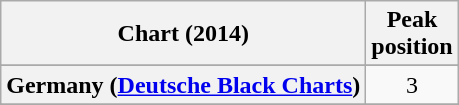<table class="wikitable sortable plainrowheaders">
<tr>
<th>Chart (2014)</th>
<th>Peak<br>position</th>
</tr>
<tr>
</tr>
<tr>
</tr>
<tr>
<th scope="row">Germany (<a href='#'>Deutsche Black Charts</a>)</th>
<td style="text-align:center;">3</td>
</tr>
<tr>
</tr>
<tr>
</tr>
<tr>
</tr>
<tr>
</tr>
<tr>
</tr>
<tr>
</tr>
</table>
